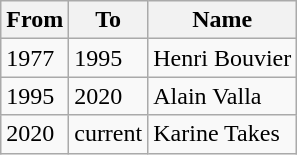<table class="wikitable">
<tr>
<th>From</th>
<th>To</th>
<th>Name</th>
</tr>
<tr>
<td>1977</td>
<td>1995</td>
<td>Henri Bouvier</td>
</tr>
<tr>
<td>1995</td>
<td>2020</td>
<td>Alain Valla</td>
</tr>
<tr>
<td>2020</td>
<td>current</td>
<td>Karine Takes</td>
</tr>
</table>
